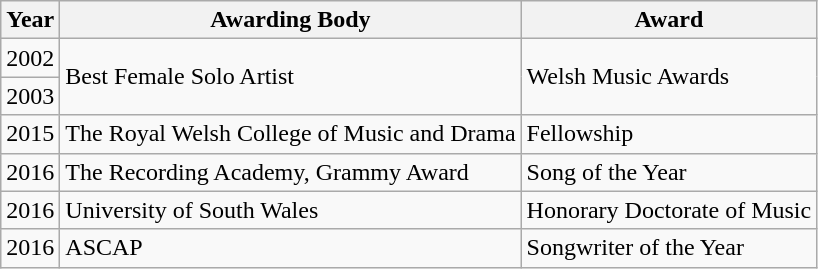<table class="wikitable">
<tr>
<th>Year</th>
<th>Awarding Body</th>
<th>Award</th>
</tr>
<tr>
<td>2002</td>
<td rowspan="2">Best Female Solo Artist</td>
<td rowspan="2">Welsh Music Awards</td>
</tr>
<tr>
<td>2003</td>
</tr>
<tr>
<td>2015</td>
<td>The Royal Welsh College of Music and Drama</td>
<td>Fellowship</td>
</tr>
<tr>
<td>2016</td>
<td>The Recording Academy, Grammy Award</td>
<td>Song of the Year</td>
</tr>
<tr>
<td>2016</td>
<td>University of South Wales</td>
<td>Honorary Doctorate of Music</td>
</tr>
<tr>
<td>2016</td>
<td>ASCAP</td>
<td>Songwriter of the Year</td>
</tr>
</table>
